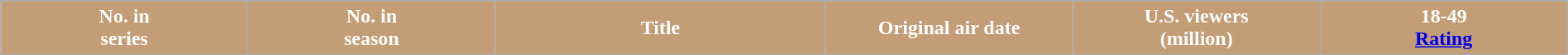<table class="wikitable plainrowheaders" style="width:100%; margin:auto;">
<tr>
</tr>
<tr style="color:white">
<th scope="col" style="background-color: #c39d76; width:12em;">No. in<br>series</th>
<th scope="col" style="background-color: #c39d76; width:12em;">No. in<br>season</th>
<th scope="col" style="background-color: #c39d76;">Title</th>
<th scope="col" style="background-color: #c39d76; width:12em;">Original air date</th>
<th scope="col" style="background-color: #c39d76; width:12em;">U.S. viewers<br>(million)</th>
<th scope="col" style="background-color: #c39d76; width:12em;">18-49<br><a href='#'>Rating</a><br> 
  
 
 
 
 
 
  
 
 
 
 
</th>
</tr>
</table>
